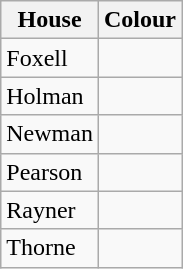<table class="wikitable">
<tr>
<th>House</th>
<th>Colour</th>
</tr>
<tr>
<td>Foxell</td>
<td></td>
</tr>
<tr>
<td>Holman</td>
<td></td>
</tr>
<tr>
<td>Newman</td>
<td></td>
</tr>
<tr>
<td>Pearson</td>
<td></td>
</tr>
<tr>
<td>Rayner</td>
<td></td>
</tr>
<tr>
<td>Thorne</td>
<td></td>
</tr>
</table>
